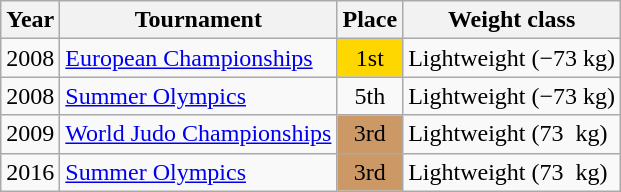<table class=wikitable>
<tr>
<th>Year</th>
<th>Tournament</th>
<th>Place</th>
<th>Weight class</th>
</tr>
<tr>
<td>2008</td>
<td><a href='#'>European Championships</a></td>
<td bgcolor="gold" align="center">1st</td>
<td>Lightweight (−73 kg)</td>
</tr>
<tr>
<td>2008</td>
<td><a href='#'>Summer Olympics</a></td>
<td align="center">5th</td>
<td>Lightweight (−73 kg)</td>
</tr>
<tr>
<td>2009</td>
<td><a href='#'>World Judo Championships</a></td>
<td bgcolor="cc9966" align="center">3rd</td>
<td>Lightweight (73  kg)</td>
</tr>
<tr>
<td>2016</td>
<td><a href='#'>Summer Olympics</a></td>
<td bgcolor="cc9966" align="center">3rd</td>
<td>Lightweight (73  kg)</td>
</tr>
</table>
